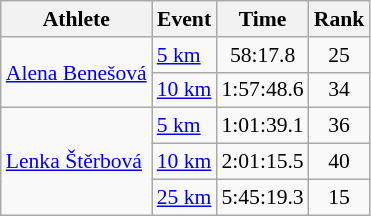<table class="wikitable" style="font-size:90%;">
<tr>
<th>Athlete</th>
<th>Event</th>
<th>Time</th>
<th>Rank</th>
</tr>
<tr align=center>
<td align=left rowspan=2><a href='#'>Alena Benešová</a></td>
<td align=left><a href='#'>5 km</a></td>
<td>58:17.8</td>
<td>25</td>
</tr>
<tr align=center>
<td align=left><a href='#'>10 km</a></td>
<td>1:57:48.6</td>
<td>34</td>
</tr>
<tr align=center>
<td align=left rowspan=3><a href='#'>Lenka Štěrbová</a></td>
<td align=left><a href='#'>5 km</a></td>
<td>1:01:39.1</td>
<td>36</td>
</tr>
<tr align=center>
<td align=left><a href='#'>10 km</a></td>
<td>2:01:15.5</td>
<td>40</td>
</tr>
<tr align=center>
<td align=left><a href='#'>25 km</a></td>
<td>5:45:19.3</td>
<td>15</td>
</tr>
</table>
